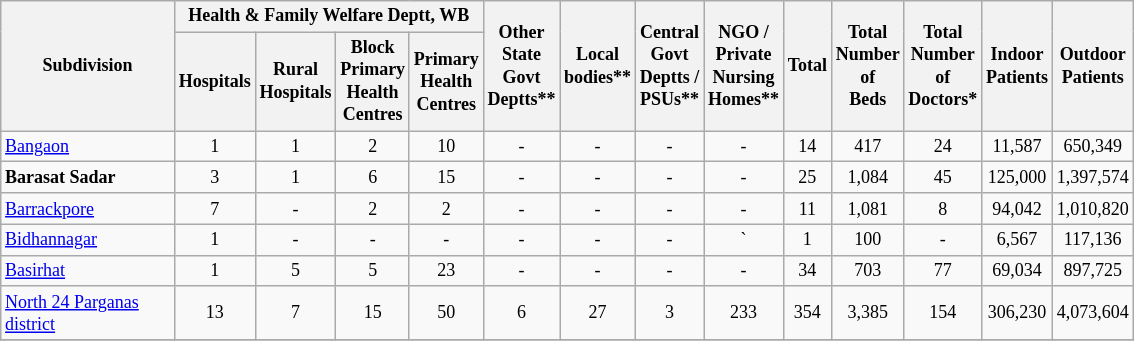<table class="wikitable" style="text-align:center;font-size: 9pt">
<tr>
<th width="110" rowspan="2">Subdivision</th>
<th width="160" colspan="4" rowspan="1">Health & Family Welfare Deptt, WB</th>
<th widthspan="110" rowspan="2">Other<br>State<br>Govt<br>Deptts**</th>
<th widthspan="110" rowspan="2">Local<br>bodies**</th>
<th widthspan="110" rowspan="2">Central<br>Govt<br>Deptts /<br>PSUs**</th>
<th widthspan="110" rowspan="2">NGO /<br>Private<br>Nursing<br>Homes**</th>
<th widthspan="110" rowspan="2">Total</th>
<th widthspan="110" rowspan="2">Total<br>Number<br>of<br>Beds</th>
<th widthspan="110" rowspan="2">Total<br>Number<br>of<br>Doctors*</th>
<th widthspan="130" rowspan="2">Indoor<br>Patients</th>
<th widthspan="130" rowspan="2">Outdoor<br>Patients</th>
</tr>
<tr>
<th width="40">Hospitals<br></th>
<th width="40">Rural<br>Hospitals<br></th>
<th width="40">Block<br>Primary<br>Health<br>Centres<br></th>
<th width="40">Primary<br>Health<br>Centres<br></th>
</tr>
<tr>
<td align=left><a href='#'>Bangaon</a></td>
<td align="center">1</td>
<td align="center">1</td>
<td align="center">2</td>
<td align="center">10</td>
<td align="center">-</td>
<td align="center">-</td>
<td align="center">-</td>
<td align="center">-</td>
<td align="center">14</td>
<td align="center">417</td>
<td align="center">24</td>
<td align="center">11,587</td>
<td align="center">650,349</td>
</tr>
<tr>
<td align=left><strong>Barasat Sadar</strong></td>
<td align="center">3</td>
<td align="center">1</td>
<td align="center">6</td>
<td align="center">15</td>
<td align="center">-</td>
<td align="center">-</td>
<td align="center">-</td>
<td align="center">-</td>
<td align="center">25</td>
<td align="center">1,084</td>
<td align="center">45</td>
<td align="center">125,000</td>
<td align="center">1,397,574</td>
</tr>
<tr>
<td align=left><a href='#'>Barrackpore</a></td>
<td align="center">7</td>
<td align="center">-</td>
<td align="center">2</td>
<td align="center">2</td>
<td align="center">-</td>
<td align="center">-</td>
<td align="center">-</td>
<td align="center">-</td>
<td align="center">11</td>
<td align="center">1,081</td>
<td align="center">8</td>
<td align="center">94,042</td>
<td align="center">1,010,820</td>
</tr>
<tr>
<td align=left><a href='#'>Bidhannagar</a></td>
<td align="center">1</td>
<td align="center">-</td>
<td align="center">-</td>
<td align="center">-</td>
<td align="center">-</td>
<td align="center">-</td>
<td align="center">-</td>
<td align="center">`</td>
<td align="center">1</td>
<td align="center">100</td>
<td align="center">-</td>
<td align="center">6,567</td>
<td align="center">117,136</td>
</tr>
<tr>
<td align=left><a href='#'>Basirhat</a></td>
<td align="center">1</td>
<td align="center">5</td>
<td align="center">5</td>
<td align="center">23</td>
<td align="center">-</td>
<td align="center">-</td>
<td align="center">-</td>
<td align="center">-</td>
<td align="center">34</td>
<td align="center">703</td>
<td align="center">77</td>
<td align="center">69,034</td>
<td align="center">897,725</td>
</tr>
<tr>
<td align=left><a href='#'>North 24 Parganas district</a></td>
<td align="center">13</td>
<td align="center">7</td>
<td align="center">15</td>
<td align="center">50</td>
<td align="center">6</td>
<td align="center">27</td>
<td align="center">3</td>
<td align="center">233</td>
<td align="center">354</td>
<td align="center">3,385</td>
<td align="center">154</td>
<td align="center">306,230</td>
<td align="center">4,073,604</td>
</tr>
<tr>
</tr>
</table>
